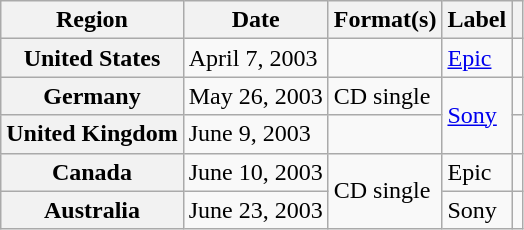<table class="wikitable plainrowheaders">
<tr>
<th scope="col">Region</th>
<th scope="col">Date</th>
<th scope="col">Format(s)</th>
<th scope="col">Label</th>
<th scope="col"></th>
</tr>
<tr>
<th scope="row">United States</th>
<td>April 7, 2003</td>
<td></td>
<td><a href='#'>Epic</a></td>
<td></td>
</tr>
<tr>
<th scope="row">Germany</th>
<td>May 26, 2003</td>
<td>CD single</td>
<td rowspan="2"><a href='#'>Sony</a></td>
<td></td>
</tr>
<tr>
<th scope="row">United Kingdom</th>
<td>June 9, 2003</td>
<td></td>
<td></td>
</tr>
<tr>
<th scope="row">Canada</th>
<td>June 10, 2003</td>
<td rowspan="2">CD single</td>
<td>Epic</td>
<td></td>
</tr>
<tr>
<th scope="row">Australia</th>
<td>June 23, 2003</td>
<td>Sony</td>
<td></td>
</tr>
</table>
